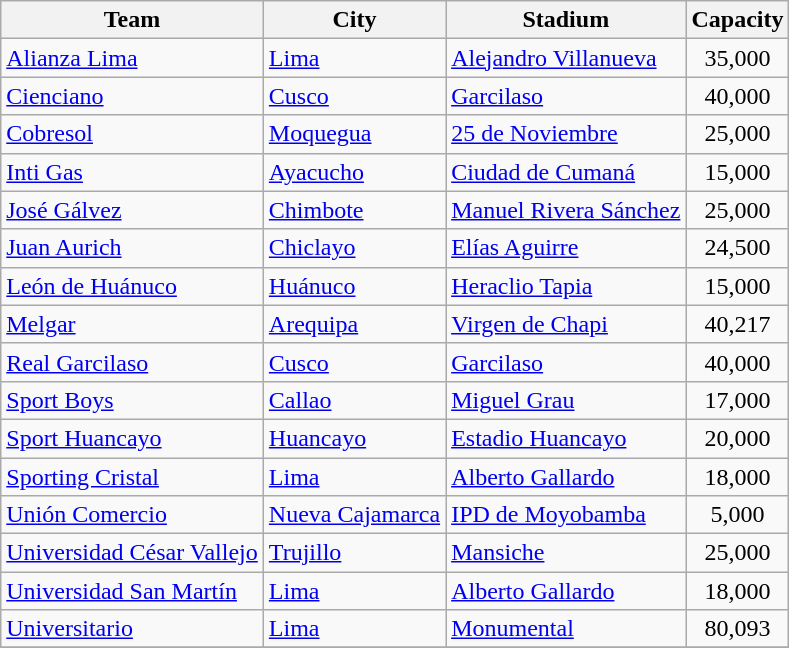<table class="wikitable sortable">
<tr>
<th>Team</th>
<th>City</th>
<th>Stadium</th>
<th>Capacity</th>
</tr>
<tr>
<td><a href='#'>Alianza Lima</a></td>
<td><a href='#'>Lima</a></td>
<td><a href='#'>Alejandro Villanueva</a></td>
<td align="center">35,000</td>
</tr>
<tr>
<td><a href='#'>Cienciano</a></td>
<td><a href='#'>Cusco</a></td>
<td><a href='#'>Garcilaso</a></td>
<td align="center">40,000</td>
</tr>
<tr>
<td><a href='#'>Cobresol</a></td>
<td><a href='#'>Moquegua</a></td>
<td><a href='#'>25 de Noviembre</a></td>
<td align="center">25,000</td>
</tr>
<tr>
<td><a href='#'>Inti Gas</a></td>
<td><a href='#'>Ayacucho</a></td>
<td><a href='#'>Ciudad de Cumaná</a></td>
<td align="center">15,000</td>
</tr>
<tr>
<td><a href='#'>José Gálvez</a></td>
<td><a href='#'>Chimbote</a></td>
<td><a href='#'>Manuel Rivera Sánchez</a></td>
<td align="center">25,000</td>
</tr>
<tr>
<td><a href='#'>Juan Aurich</a></td>
<td><a href='#'>Chiclayo</a></td>
<td><a href='#'>Elías Aguirre</a></td>
<td align="center">24,500</td>
</tr>
<tr>
<td><a href='#'>León de Huánuco</a></td>
<td><a href='#'>Huánuco</a></td>
<td><a href='#'>Heraclio Tapia</a></td>
<td align="center">15,000</td>
</tr>
<tr>
<td><a href='#'>Melgar</a></td>
<td><a href='#'>Arequipa</a></td>
<td><a href='#'>Virgen de Chapi</a></td>
<td align="center">40,217</td>
</tr>
<tr>
<td><a href='#'>Real Garcilaso</a></td>
<td><a href='#'>Cusco</a></td>
<td><a href='#'>Garcilaso</a></td>
<td align="center">40,000</td>
</tr>
<tr>
<td><a href='#'>Sport Boys</a></td>
<td><a href='#'>Callao</a></td>
<td><a href='#'>Miguel Grau</a></td>
<td align="center">17,000</td>
</tr>
<tr>
<td><a href='#'>Sport Huancayo</a></td>
<td><a href='#'>Huancayo</a></td>
<td><a href='#'>Estadio Huancayo</a></td>
<td align="center">20,000</td>
</tr>
<tr>
<td><a href='#'>Sporting Cristal</a></td>
<td><a href='#'>Lima</a></td>
<td><a href='#'>Alberto Gallardo</a></td>
<td align="center">18,000</td>
</tr>
<tr>
<td><a href='#'>Unión Comercio</a></td>
<td><a href='#'>Nueva Cajamarca</a></td>
<td><a href='#'>IPD de Moyobamba</a></td>
<td align="center">5,000</td>
</tr>
<tr>
<td><a href='#'>Universidad César Vallejo</a></td>
<td><a href='#'>Trujillo</a></td>
<td><a href='#'>Mansiche</a></td>
<td align="center">25,000</td>
</tr>
<tr>
<td><a href='#'>Universidad San Martín</a></td>
<td><a href='#'>Lima</a></td>
<td><a href='#'>Alberto Gallardo</a></td>
<td align="center">18,000</td>
</tr>
<tr>
<td><a href='#'>Universitario</a></td>
<td><a href='#'>Lima</a></td>
<td><a href='#'>Monumental</a></td>
<td align="center">80,093</td>
</tr>
<tr>
</tr>
</table>
